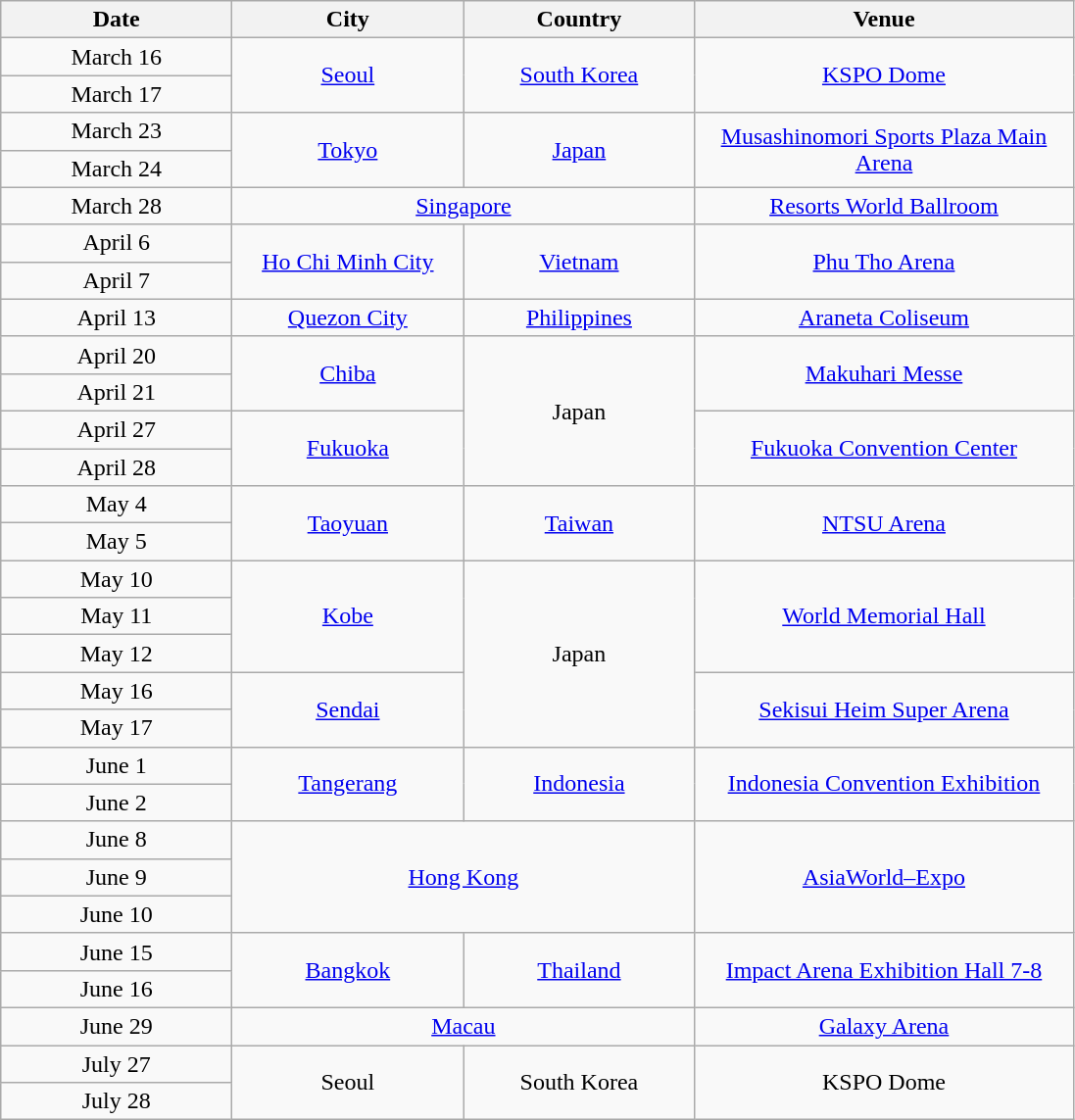<table class=wikitable style=text-align:center;>
<tr>
<th width=150>Date</th>
<th width=150>City</th>
<th width=150>Country</th>
<th width=250>Venue</th>
</tr>
<tr>
<td>March 16</td>
<td rowspan=2><a href='#'>Seoul</a></td>
<td rowspan=2><a href='#'>South Korea</a></td>
<td rowspan=2><a href='#'>KSPO Dome</a></td>
</tr>
<tr>
<td>March 17</td>
</tr>
<tr>
<td>March 23 </td>
<td rowspan="2"><a href='#'>Tokyo</a></td>
<td rowspan="2"><a href='#'>Japan</a></td>
<td rowspan="2"><a href='#'>Musashinomori Sports Plaza Main Arena</a></td>
</tr>
<tr>
<td>March 24 </td>
</tr>
<tr>
<td>March 28 </td>
<td colspan="2"><a href='#'>Singapore</a></td>
<td><a href='#'>Resorts World Ballroom</a></td>
</tr>
<tr>
<td>April 6</td>
<td rowspan="2"><a href='#'>Ho Chi Minh City</a></td>
<td rowspan="2"><a href='#'>Vietnam</a></td>
<td rowspan="2"><a href='#'>Phu Tho Arena</a></td>
</tr>
<tr>
<td>April 7</td>
</tr>
<tr>
<td>April 13</td>
<td><a href='#'>Quezon City</a></td>
<td><a href='#'>Philippines</a></td>
<td><a href='#'>Araneta Coliseum</a></td>
</tr>
<tr>
<td>April 20</td>
<td rowspan="2"><a href='#'>Chiba</a></td>
<td rowspan="4">Japan</td>
<td rowspan="2"><a href='#'>Makuhari Messe</a></td>
</tr>
<tr>
<td>April 21</td>
</tr>
<tr>
<td>April 27</td>
<td rowspan="2"><a href='#'>Fukuoka</a></td>
<td rowspan="2"><a href='#'>Fukuoka Convention Center</a></td>
</tr>
<tr>
<td>April 28</td>
</tr>
<tr>
<td>May 4</td>
<td rowspan="2"><a href='#'>Taoyuan</a></td>
<td rowspan="2"><a href='#'>Taiwan</a></td>
<td rowspan="2"><a href='#'>NTSU Arena</a></td>
</tr>
<tr>
<td>May 5</td>
</tr>
<tr>
<td>May 10</td>
<td rowspan="3"><a href='#'>Kobe</a></td>
<td rowspan="5">Japan</td>
<td rowspan="3"><a href='#'>World Memorial Hall</a></td>
</tr>
<tr>
<td>May 11</td>
</tr>
<tr>
<td>May 12</td>
</tr>
<tr>
<td>May 16</td>
<td rowspan="2"><a href='#'>Sendai</a></td>
<td rowspan="2"><a href='#'>Sekisui Heim Super Arena</a></td>
</tr>
<tr>
<td>May 17</td>
</tr>
<tr>
<td>June 1</td>
<td rowspan="2"><a href='#'>Tangerang</a></td>
<td rowspan="2"><a href='#'>Indonesia</a></td>
<td rowspan="2"><a href='#'>Indonesia Convention Exhibition</a></td>
</tr>
<tr>
<td>June 2</td>
</tr>
<tr>
<td>June 8</td>
<td rowspan="3" colspan="2"><a href='#'>Hong Kong</a></td>
<td rowspan="3"><a href='#'>AsiaWorld–Expo</a></td>
</tr>
<tr>
<td>June 9</td>
</tr>
<tr>
<td>June 10</td>
</tr>
<tr>
<td>June 15</td>
<td rowspan="2"><a href='#'>Bangkok</a></td>
<td rowspan="2"><a href='#'>Thailand</a></td>
<td rowspan="2"><a href='#'>Impact Arena Exhibition Hall 7-8</a></td>
</tr>
<tr>
<td>June 16</td>
</tr>
<tr>
<td>June 29</td>
<td colspan="2"><a href='#'>Macau</a></td>
<td><a href='#'>Galaxy Arena</a></td>
</tr>
<tr>
<td>July 27</td>
<td rowspan="2">Seoul</td>
<td rowspan="2">South Korea</td>
<td rowspan="2">KSPO Dome</td>
</tr>
<tr>
<td>July 28</td>
</tr>
</table>
